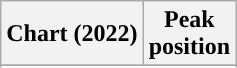<table class="wikitable plainrowheaders" style="text-align:center;">
<tr>
<th scope="col">Chart (2022)</th>
<th scope="col">Peak<br>position</th>
</tr>
<tr>
</tr>
<tr>
</tr>
</table>
